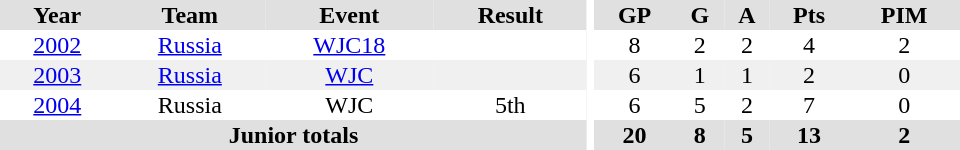<table border="0" cellpadding="1" cellspacing="0" ID="Table3" style="text-align:center; width:40em">
<tr ALIGN="center" bgcolor="#e0e0e0">
<th>Year</th>
<th>Team</th>
<th>Event</th>
<th>Result</th>
<th rowspan="99" bgcolor="#ffffff"></th>
<th>GP</th>
<th>G</th>
<th>A</th>
<th>Pts</th>
<th>PIM</th>
</tr>
<tr>
<td><a href='#'>2002</a></td>
<td><a href='#'>Russia</a></td>
<td><a href='#'>WJC18</a></td>
<td></td>
<td>8</td>
<td>2</td>
<td>2</td>
<td>4</td>
<td>2</td>
</tr>
<tr bgcolor="#f0f0f0">
<td><a href='#'>2003</a></td>
<td><a href='#'>Russia</a></td>
<td><a href='#'>WJC</a></td>
<td></td>
<td>6</td>
<td>1</td>
<td>1</td>
<td>2</td>
<td>0</td>
</tr>
<tr>
<td><a href='#'>2004</a></td>
<td>Russia</td>
<td>WJC</td>
<td>5th</td>
<td>6</td>
<td>5</td>
<td>2</td>
<td>7</td>
<td>0</td>
</tr>
<tr bgcolor="#e0e0e0">
<th colspan="4">Junior totals</th>
<th>20</th>
<th>8</th>
<th>5</th>
<th>13</th>
<th>2</th>
</tr>
</table>
